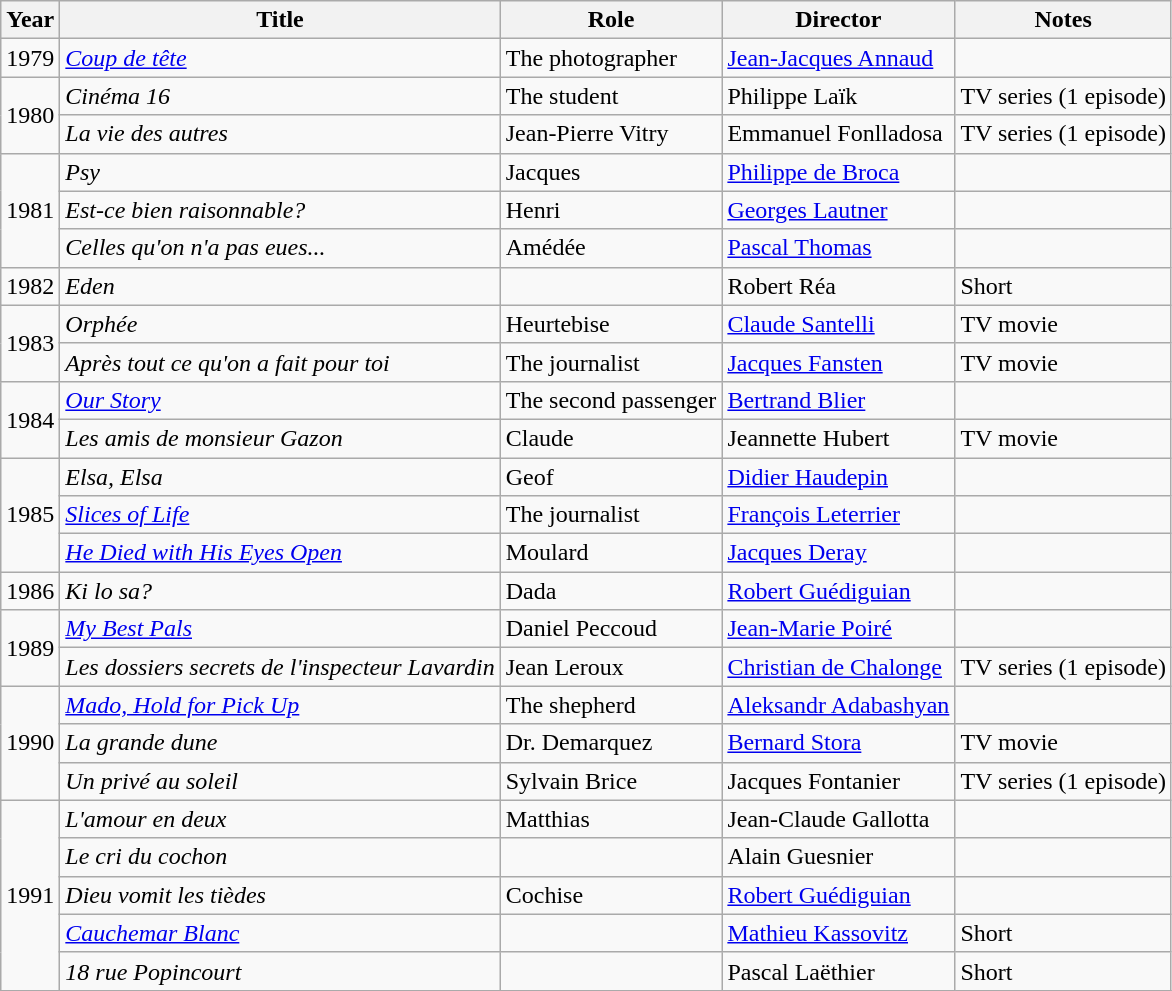<table class="wikitable">
<tr>
<th>Year</th>
<th>Title</th>
<th>Role</th>
<th>Director</th>
<th>Notes</th>
</tr>
<tr>
<td>1979</td>
<td><em><a href='#'>Coup de tête</a></em></td>
<td>The photographer</td>
<td><a href='#'>Jean-Jacques Annaud</a></td>
<td></td>
</tr>
<tr>
<td rowspan=2>1980</td>
<td><em>Cinéma 16</em></td>
<td>The student</td>
<td>Philippe Laïk</td>
<td>TV series (1 episode)</td>
</tr>
<tr>
<td><em>La vie des autres</em></td>
<td>Jean-Pierre Vitry</td>
<td>Emmanuel Fonlladosa</td>
<td>TV series (1 episode)</td>
</tr>
<tr>
<td rowspan=3>1981</td>
<td><em>Psy</em></td>
<td>Jacques</td>
<td><a href='#'>Philippe de Broca</a></td>
<td></td>
</tr>
<tr>
<td><em>Est-ce bien raisonnable?</em></td>
<td>Henri</td>
<td><a href='#'>Georges Lautner</a></td>
<td></td>
</tr>
<tr>
<td><em>Celles qu'on n'a pas eues...</em></td>
<td>Amédée</td>
<td><a href='#'>Pascal Thomas</a></td>
<td></td>
</tr>
<tr>
<td>1982</td>
<td><em>Eden</em></td>
<td></td>
<td>Robert Réa</td>
<td>Short</td>
</tr>
<tr>
<td rowspan=2>1983</td>
<td><em>Orphée</em></td>
<td>Heurtebise</td>
<td><a href='#'>Claude Santelli</a></td>
<td>TV movie</td>
</tr>
<tr>
<td><em>Après tout ce qu'on a fait pour toi</em></td>
<td>The journalist</td>
<td><a href='#'>Jacques Fansten</a></td>
<td>TV movie</td>
</tr>
<tr>
<td rowspan=2>1984</td>
<td><em><a href='#'>Our Story</a></em></td>
<td>The second passenger</td>
<td><a href='#'>Bertrand Blier</a></td>
<td></td>
</tr>
<tr>
<td><em>Les amis de monsieur Gazon</em></td>
<td>Claude</td>
<td>Jeannette Hubert</td>
<td>TV movie</td>
</tr>
<tr>
<td rowspan=3>1985</td>
<td><em>Elsa, Elsa</em></td>
<td>Geof</td>
<td><a href='#'>Didier Haudepin</a></td>
<td></td>
</tr>
<tr>
<td><em><a href='#'>Slices of Life</a></em></td>
<td>The journalist</td>
<td><a href='#'>François Leterrier</a></td>
<td></td>
</tr>
<tr>
<td><em><a href='#'>He Died with His Eyes Open</a></em></td>
<td>Moulard</td>
<td><a href='#'>Jacques Deray</a></td>
<td></td>
</tr>
<tr>
<td>1986</td>
<td><em>Ki lo sa?</em></td>
<td>Dada</td>
<td><a href='#'>Robert Guédiguian</a></td>
<td></td>
</tr>
<tr>
<td rowspan=2>1989</td>
<td><em><a href='#'>My Best Pals</a></em></td>
<td>Daniel Peccoud</td>
<td><a href='#'>Jean-Marie Poiré</a></td>
<td></td>
</tr>
<tr>
<td><em>Les dossiers secrets de l'inspecteur Lavardin</em></td>
<td>Jean Leroux</td>
<td><a href='#'>Christian de Chalonge</a></td>
<td>TV series (1 episode)</td>
</tr>
<tr>
<td rowspan=3>1990</td>
<td><em><a href='#'>Mado, Hold for Pick Up</a></em></td>
<td>The shepherd</td>
<td><a href='#'>Aleksandr Adabashyan</a></td>
<td></td>
</tr>
<tr>
<td><em>La grande dune</em></td>
<td>Dr. Demarquez</td>
<td><a href='#'>Bernard Stora</a></td>
<td>TV movie</td>
</tr>
<tr>
<td><em>Un privé au soleil</em></td>
<td>Sylvain Brice</td>
<td>Jacques Fontanier</td>
<td>TV series (1 episode)</td>
</tr>
<tr>
<td rowspan=5>1991</td>
<td><em>L'amour en deux</em></td>
<td>Matthias</td>
<td>Jean-Claude Gallotta</td>
<td></td>
</tr>
<tr>
<td><em>Le cri du cochon</em></td>
<td></td>
<td>Alain Guesnier</td>
<td></td>
</tr>
<tr>
<td><em>Dieu vomit les tièdes</em></td>
<td>Cochise</td>
<td><a href='#'>Robert Guédiguian</a></td>
<td></td>
</tr>
<tr>
<td><em><a href='#'>Cauchemar Blanc</a></em></td>
<td></td>
<td><a href='#'>Mathieu Kassovitz</a></td>
<td>Short</td>
</tr>
<tr>
<td><em>18 rue Popincourt</em></td>
<td></td>
<td>Pascal Laëthier</td>
<td>Short</td>
</tr>
<tr>
</tr>
</table>
